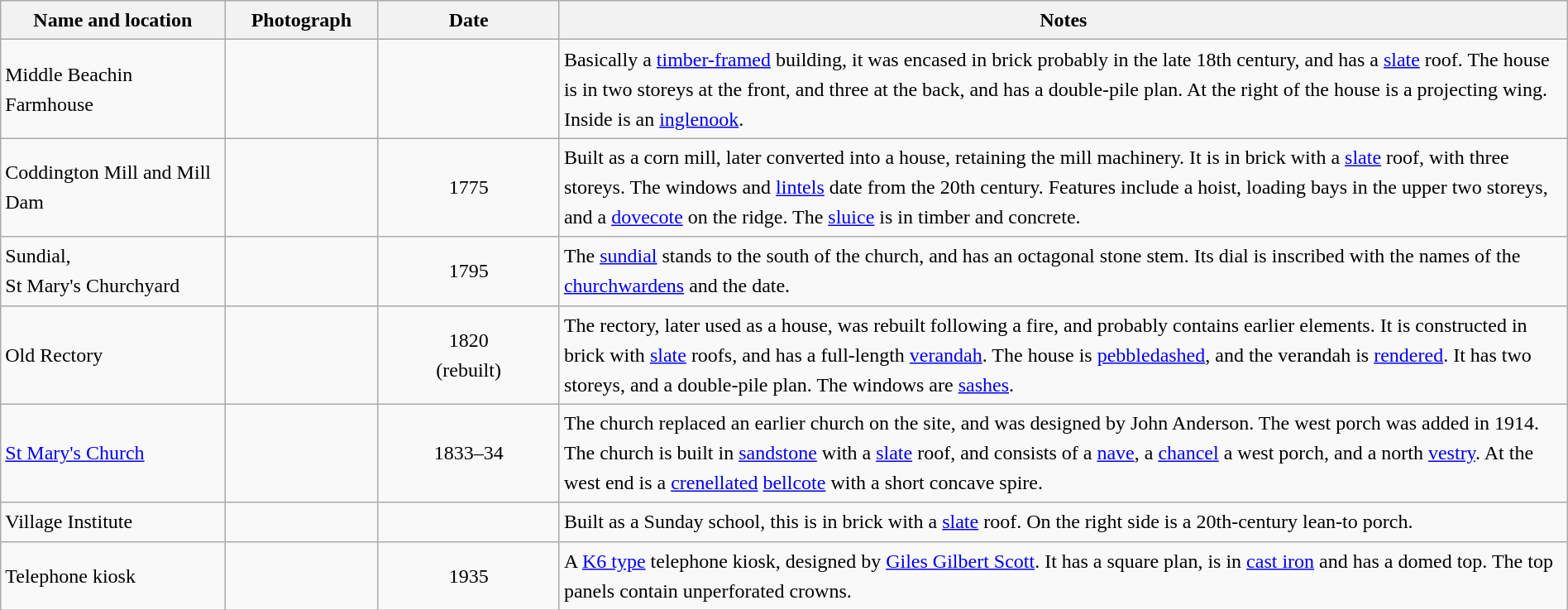<table class="wikitable sortable plainrowheaders" style="width:100%;border:0px;text-align:left;line-height:150%;">
<tr>
<th scope="col" style="width:150px">Name and location</th>
<th scope="col" style="width:100px" class="unsortable">Photograph</th>
<th scope="col" style="width:120px">Date</th>
<th scope="col" style="width:700px" class="unsortable">Notes</th>
</tr>
<tr>
<td>Middle Beachin Farmhouse<br><small></small></td>
<td></td>
<td align="center"></td>
<td>Basically a <a href='#'>timber-framed</a> building, it was encased in brick probably in the late 18th century, and has a <a href='#'>slate</a> roof. The house is in two storeys at the front, and three at the back, and has a double-pile plan. At the right of the house is a projecting wing. Inside is an <a href='#'>inglenook</a>.</td>
</tr>
<tr>
<td>Coddington Mill and Mill Dam<br><small></small></td>
<td></td>
<td align="center">1775</td>
<td>Built as a corn mill, later converted into a house, retaining the mill machinery. It is in brick with a <a href='#'>slate</a> roof, with three storeys. The windows and <a href='#'>lintels</a> date from the 20th century. Features include a hoist, loading bays in the upper two storeys, and a <a href='#'>dovecote</a> on the ridge. The <a href='#'>sluice</a> is in timber and concrete.</td>
</tr>
<tr>
<td>Sundial,<br>St Mary's Churchyard<br><small></small></td>
<td></td>
<td align="center">1795</td>
<td>The <a href='#'>sundial</a> stands to the south of the church, and has an octagonal stone stem. Its dial is inscribed with the names of the <a href='#'>churchwardens</a> and the date.</td>
</tr>
<tr>
<td>Old Rectory<br><small></small></td>
<td></td>
<td align="center">1820<br>(rebuilt)</td>
<td>The rectory, later used as a house, was rebuilt following a fire, and probably contains earlier elements. It is constructed in brick with <a href='#'>slate</a> roofs, and has a full-length <a href='#'>verandah</a>. The house is <a href='#'>pebbledashed</a>, and the verandah is <a href='#'>rendered</a>. It has two storeys, and a double-pile plan. The windows are <a href='#'>sashes</a>.</td>
</tr>
<tr>
<td><a href='#'>St Mary's Church</a><br><small></small></td>
<td></td>
<td align="center">1833–34</td>
<td>The church replaced an earlier church on the site, and was designed by John Anderson. The west porch was added in 1914. The church is built in <a href='#'>sandstone</a> with a <a href='#'>slate</a> roof, and consists of a <a href='#'>nave</a>, a <a href='#'>chancel</a> a west porch, and a north <a href='#'>vestry</a>. At the west end is a <a href='#'>crenellated</a> <a href='#'>bellcote</a> with a short concave spire.</td>
</tr>
<tr>
<td>Village Institute<br><small></small></td>
<td></td>
<td align="center"></td>
<td>Built as a Sunday school, this is in brick with a <a href='#'>slate</a> roof. On the right side is a 20th-century lean-to porch.</td>
</tr>
<tr>
<td>Telephone kiosk<br><small></small></td>
<td></td>
<td align="center">1935</td>
<td>A <a href='#'>K6 type</a> telephone kiosk, designed by <a href='#'>Giles Gilbert Scott</a>. It has a square plan, is in <a href='#'>cast iron</a> and has a domed top. The top panels contain unperforated crowns.</td>
</tr>
<tr>
</tr>
</table>
